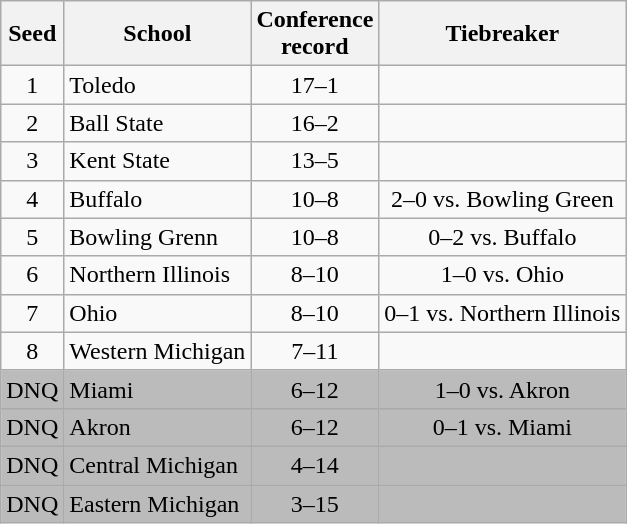<table class="wikitable" style="text-align:center">
<tr>
<th>Seed</th>
<th>School</th>
<th>Conference<br>record</th>
<th>Tiebreaker</th>
</tr>
<tr>
<td>1</td>
<td align=left>Toledo</td>
<td>17–1</td>
<td></td>
</tr>
<tr>
<td>2</td>
<td align=left>Ball State</td>
<td>16–2</td>
<td></td>
</tr>
<tr>
<td>3</td>
<td align=left>Kent State</td>
<td>13–5</td>
<td></td>
</tr>
<tr>
<td>4</td>
<td align=left>Buffalo</td>
<td>10–8</td>
<td>2–0 vs. Bowling Green</td>
</tr>
<tr>
<td>5</td>
<td align=left>Bowling Grenn</td>
<td>10–8</td>
<td>0–2 vs. Buffalo</td>
</tr>
<tr>
<td>6</td>
<td align=left>Northern Illinois</td>
<td>8–10</td>
<td>1–0 vs. Ohio</td>
</tr>
<tr>
<td>7</td>
<td align=left>Ohio</td>
<td>8–10</td>
<td>0–1 vs. Northern Illinois</td>
</tr>
<tr>
<td>8</td>
<td align=left>Western Michigan</td>
<td>7–11</td>
<td></td>
</tr>
<tr bgcolor=#bbbbbb>
<td>DNQ</td>
<td align=left>Miami</td>
<td>6–12</td>
<td>1–0 vs. Akron</td>
</tr>
<tr bgcolor=#bbbbbb>
<td>DNQ</td>
<td align=left>Akron</td>
<td>6–12</td>
<td>0–1 vs. Miami</td>
</tr>
<tr bgcolor=#bbbbbb>
<td>DNQ</td>
<td align=left>Central Michigan</td>
<td>4–14</td>
<td></td>
</tr>
<tr bgcolor=#bbbbbb>
<td>DNQ</td>
<td align=left>Eastern Michigan</td>
<td>3–15</td>
<td></td>
</tr>
</table>
